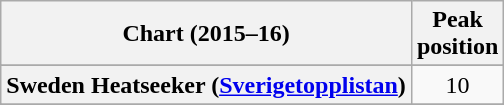<table class="wikitable sortable plainrowheaders" style="text-align:center">
<tr>
<th scope="col">Chart (2015–16)</th>
<th scope="col">Peak<br> position</th>
</tr>
<tr>
</tr>
<tr>
</tr>
<tr>
<th scope="row">Sweden Heatseeker (<a href='#'>Sverigetopplistan</a>)</th>
<td>10</td>
</tr>
<tr>
</tr>
<tr>
</tr>
</table>
